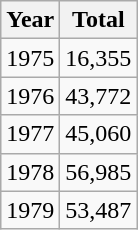<table class="wikitable">
<tr>
<th>Year</th>
<th>Total</th>
</tr>
<tr>
<td>1975</td>
<td>16,355</td>
</tr>
<tr>
<td>1976</td>
<td>43,772</td>
</tr>
<tr>
<td>1977</td>
<td>45,060</td>
</tr>
<tr>
<td>1978</td>
<td>56,985</td>
</tr>
<tr>
<td>1979</td>
<td>53,487</td>
</tr>
</table>
